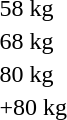<table>
<tr>
<td rowspan=2>58 kg<br></td>
<td rowspan=2></td>
<td rowspan=2></td>
<td></td>
</tr>
<tr>
<td></td>
</tr>
<tr>
<td rowspan=2>68 kg<br></td>
<td rowspan=2></td>
<td rowspan=2></td>
<td></td>
</tr>
<tr>
<td></td>
</tr>
<tr>
<td rowspan=2>80 kg<br></td>
<td rowspan=2></td>
<td rowspan=2></td>
<td></td>
</tr>
<tr>
<td></td>
</tr>
<tr>
<td rowspan=2>+80 kg<br></td>
<td rowspan=2></td>
<td rowspan=2></td>
<td></td>
</tr>
<tr>
<td></td>
</tr>
</table>
